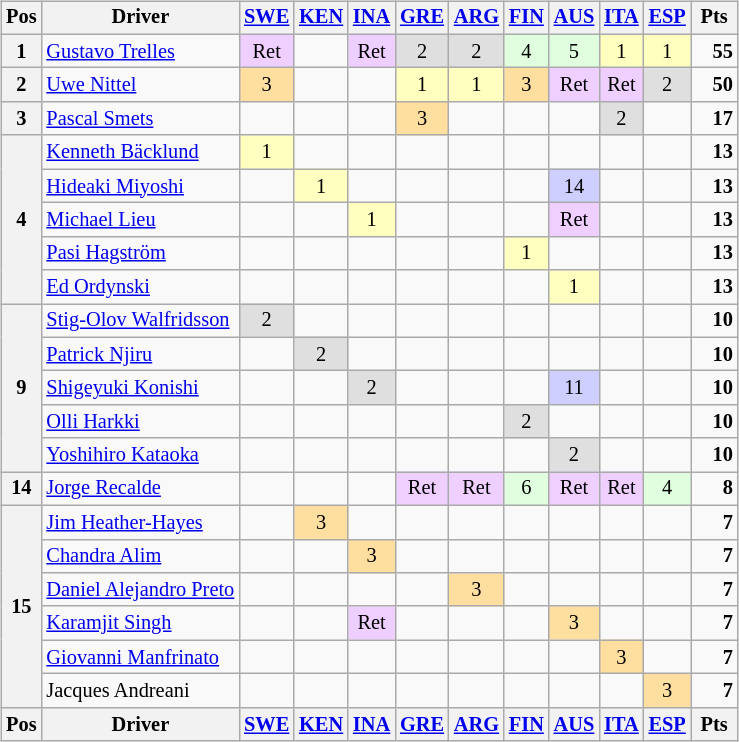<table>
<tr>
<td><br><table class="wikitable" style="font-size: 85%; text-align: center;">
<tr valign="top">
<th valign="middle">Pos</th>
<th valign="middle">Driver</th>
<th><a href='#'>SWE</a><br></th>
<th><a href='#'>KEN</a><br></th>
<th><a href='#'>INA</a><br></th>
<th><a href='#'>GRE</a><br></th>
<th><a href='#'>ARG</a><br></th>
<th><a href='#'>FIN</a><br></th>
<th><a href='#'>AUS</a><br></th>
<th><a href='#'>ITA</a><br></th>
<th><a href='#'>ESP</a><br></th>
<th valign="middle"> Pts </th>
</tr>
<tr>
<th>1</th>
<td align="left"> <a href='#'>Gustavo Trelles</a></td>
<td style="background:#efcfff;">Ret</td>
<td></td>
<td style="background:#efcfff;">Ret</td>
<td style="background:#dfdfdf;">2</td>
<td style="background:#dfdfdf;">2</td>
<td style="background:#dfffdf;">4</td>
<td style="background:#dfffdf;">5</td>
<td style="background:#ffffbf;">1</td>
<td style="background:#ffffbf;">1</td>
<td align="right"><strong>55</strong></td>
</tr>
<tr>
<th>2</th>
<td align="left"> <a href='#'>Uwe Nittel</a></td>
<td style="background:#ffdf9f;">3</td>
<td></td>
<td></td>
<td style="background:#ffffbf;">1</td>
<td style="background:#ffffbf;">1</td>
<td style="background:#ffdf9f;">3</td>
<td style="background:#efcfff;">Ret</td>
<td style="background:#efcfff;">Ret</td>
<td style="background:#dfdfdf;">2</td>
<td align="right"><strong>50</strong></td>
</tr>
<tr>
<th>3</th>
<td align="left"> <a href='#'>Pascal Smets</a></td>
<td></td>
<td></td>
<td></td>
<td style="background:#ffdf9f;">3</td>
<td></td>
<td></td>
<td></td>
<td style="background:#dfdfdf;">2</td>
<td></td>
<td align="right"><strong>17</strong></td>
</tr>
<tr>
<th rowspan="5">4</th>
<td align="left"> <a href='#'>Kenneth Bäcklund</a></td>
<td style="background:#ffffbf;">1</td>
<td></td>
<td></td>
<td></td>
<td></td>
<td></td>
<td></td>
<td></td>
<td></td>
<td align="right"><strong>13</strong></td>
</tr>
<tr>
<td align="left"> <a href='#'>Hideaki Miyoshi</a></td>
<td></td>
<td style="background:#ffffbf;">1</td>
<td></td>
<td></td>
<td></td>
<td></td>
<td style="background:#cfcfff;">14</td>
<td></td>
<td></td>
<td align="right"><strong>13</strong></td>
</tr>
<tr>
<td align="left"> <a href='#'>Michael Lieu</a></td>
<td></td>
<td></td>
<td style="background:#ffffbf;">1</td>
<td></td>
<td></td>
<td></td>
<td style="background:#efcfff;">Ret</td>
<td></td>
<td></td>
<td align="right"><strong>13</strong></td>
</tr>
<tr>
<td align="left"> <a href='#'>Pasi Hagström</a></td>
<td></td>
<td></td>
<td></td>
<td></td>
<td></td>
<td style="background:#ffffbf;">1</td>
<td></td>
<td></td>
<td></td>
<td align="right"><strong>13</strong></td>
</tr>
<tr>
<td align="left"> <a href='#'>Ed Ordynski</a></td>
<td></td>
<td></td>
<td></td>
<td></td>
<td></td>
<td></td>
<td style="background:#ffffbf;">1</td>
<td></td>
<td></td>
<td align="right"><strong>13</strong></td>
</tr>
<tr>
<th rowspan="5">9</th>
<td align="left"> <a href='#'>Stig-Olov Walfridsson</a></td>
<td style="background:#dfdfdf;">2</td>
<td></td>
<td></td>
<td></td>
<td></td>
<td></td>
<td></td>
<td></td>
<td></td>
<td align="right"><strong>10</strong></td>
</tr>
<tr>
<td align="left"> <a href='#'>Patrick Njiru</a></td>
<td></td>
<td style="background:#dfdfdf;">2</td>
<td></td>
<td></td>
<td></td>
<td></td>
<td></td>
<td></td>
<td></td>
<td align="right"><strong>10</strong></td>
</tr>
<tr>
<td align="left"> <a href='#'>Shigeyuki Konishi</a></td>
<td></td>
<td></td>
<td style="background:#dfdfdf;">2</td>
<td></td>
<td></td>
<td></td>
<td style="background:#cfcfff;">11</td>
<td></td>
<td></td>
<td align="right"><strong>10</strong></td>
</tr>
<tr>
<td align="left"> <a href='#'>Olli Harkki</a></td>
<td></td>
<td></td>
<td></td>
<td></td>
<td></td>
<td style="background:#dfdfdf;">2</td>
<td></td>
<td></td>
<td></td>
<td align="right"><strong>10</strong></td>
</tr>
<tr>
<td align="left"> <a href='#'>Yoshihiro Kataoka</a></td>
<td></td>
<td></td>
<td></td>
<td></td>
<td></td>
<td></td>
<td style="background:#dfdfdf;">2</td>
<td></td>
<td></td>
<td align="right"><strong>10</strong></td>
</tr>
<tr>
<th>14</th>
<td align="left"> <a href='#'>Jorge Recalde</a></td>
<td></td>
<td></td>
<td></td>
<td style="background:#efcfff;">Ret</td>
<td style="background:#efcfff;">Ret</td>
<td style="background:#dfffdf;">6</td>
<td style="background:#efcfff;">Ret</td>
<td style="background:#efcfff;">Ret</td>
<td style="background:#dfffdf;">4</td>
<td align="right"><strong>8</strong></td>
</tr>
<tr>
<th rowspan="6">15</th>
<td align="left"> <a href='#'>Jim Heather-Hayes</a></td>
<td></td>
<td style="background:#ffdf9f;">3</td>
<td></td>
<td></td>
<td></td>
<td></td>
<td></td>
<td></td>
<td></td>
<td align="right"><strong>7</strong></td>
</tr>
<tr>
<td align="left"> <a href='#'>Chandra Alim</a></td>
<td></td>
<td></td>
<td style="background:#ffdf9f;">3</td>
<td></td>
<td></td>
<td></td>
<td></td>
<td></td>
<td></td>
<td align="right"><strong>7</strong></td>
</tr>
<tr>
<td align="left"> <a href='#'>Daniel Alejandro Preto</a></td>
<td></td>
<td></td>
<td></td>
<td></td>
<td style="background:#ffdf9f;">3</td>
<td></td>
<td></td>
<td></td>
<td></td>
<td align="right"><strong>7</strong></td>
</tr>
<tr>
<td align="left"> <a href='#'>Karamjit Singh</a></td>
<td></td>
<td></td>
<td style="background:#efcfff;">Ret</td>
<td></td>
<td></td>
<td></td>
<td style="background:#ffdf9f;">3</td>
<td></td>
<td></td>
<td align="right"><strong>7</strong></td>
</tr>
<tr>
<td align="left"> <a href='#'>Giovanni Manfrinato</a></td>
<td></td>
<td></td>
<td></td>
<td></td>
<td></td>
<td></td>
<td></td>
<td style="background:#ffdf9f;">3</td>
<td></td>
<td align="right"><strong>7</strong></td>
</tr>
<tr>
<td align="left"> Jacques Andreani</td>
<td></td>
<td></td>
<td></td>
<td></td>
<td></td>
<td></td>
<td></td>
<td></td>
<td style="background:#ffdf9f;">3</td>
<td align="right"><strong>7</strong></td>
</tr>
<tr valign="top">
<th valign="middle">Pos</th>
<th valign="middle">Driver</th>
<th><a href='#'>SWE</a><br></th>
<th><a href='#'>KEN</a><br></th>
<th><a href='#'>INA</a><br></th>
<th><a href='#'>GRE</a><br></th>
<th><a href='#'>ARG</a><br></th>
<th><a href='#'>FIN</a><br></th>
<th><a href='#'>AUS</a><br></th>
<th><a href='#'>ITA</a><br></th>
<th><a href='#'>ESP</a><br></th>
<th valign="middle"> Pts </th>
</tr>
</table>
</td>
<td valign="top"><br></td>
</tr>
</table>
